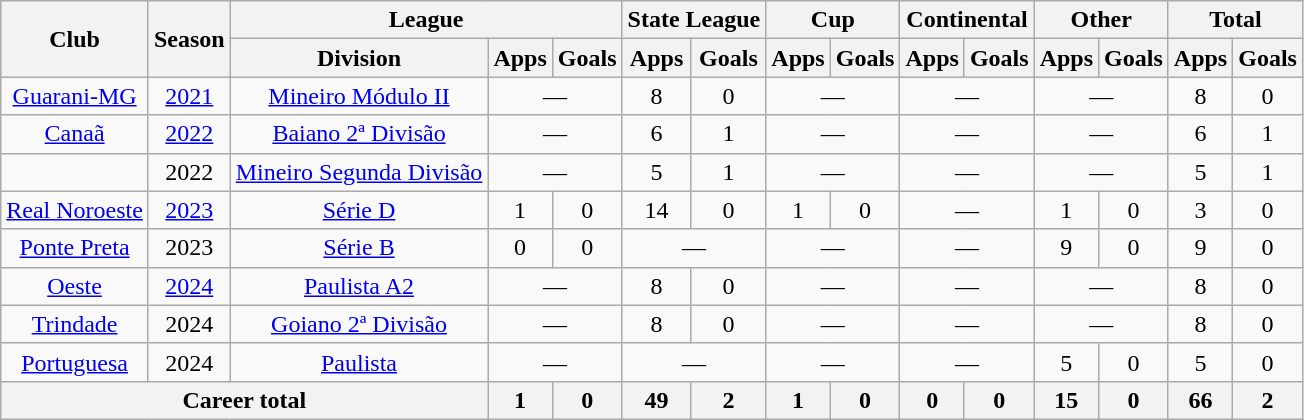<table class="wikitable" style="text-align: center;">
<tr>
<th rowspan="2">Club</th>
<th rowspan="2">Season</th>
<th colspan="3">League</th>
<th colspan="2">State League</th>
<th colspan="2">Cup</th>
<th colspan="2">Continental</th>
<th colspan="2">Other</th>
<th colspan="2">Total</th>
</tr>
<tr>
<th>Division</th>
<th>Apps</th>
<th>Goals</th>
<th>Apps</th>
<th>Goals</th>
<th>Apps</th>
<th>Goals</th>
<th>Apps</th>
<th>Goals</th>
<th>Apps</th>
<th>Goals</th>
<th>Apps</th>
<th>Goals</th>
</tr>
<tr>
<td valign="center"><a href='#'>Guarani-MG</a></td>
<td><a href='#'>2021</a></td>
<td><a href='#'>Mineiro Módulo II</a></td>
<td colspan="2">—</td>
<td>8</td>
<td>0</td>
<td colspan="2">—</td>
<td colspan="2">—</td>
<td colspan="2">—</td>
<td>8</td>
<td>0</td>
</tr>
<tr>
<td valign="center"><a href='#'>Canaã</a></td>
<td><a href='#'>2022</a></td>
<td><a href='#'>Baiano 2ª Divisão</a></td>
<td colspan="2">—</td>
<td>6</td>
<td>1</td>
<td colspan="2">—</td>
<td colspan="2">—</td>
<td colspan="2">—</td>
<td>6</td>
<td>1</td>
</tr>
<tr>
<td valign="center"></td>
<td>2022</td>
<td><a href='#'>Mineiro Segunda Divisão</a></td>
<td colspan="2">—</td>
<td>5</td>
<td>1</td>
<td colspan="2">—</td>
<td colspan="2">—</td>
<td colspan="2">—</td>
<td>5</td>
<td>1</td>
</tr>
<tr>
<td valign="center"><a href='#'>Real Noroeste</a></td>
<td><a href='#'>2023</a></td>
<td><a href='#'>Série D</a></td>
<td>1</td>
<td>0</td>
<td>14</td>
<td>0</td>
<td>1</td>
<td>0</td>
<td colspan="2">—</td>
<td>1</td>
<td>0</td>
<td>3</td>
<td>0</td>
</tr>
<tr>
<td valign="center"><a href='#'>Ponte Preta</a></td>
<td>2023</td>
<td><a href='#'>Série B</a></td>
<td>0</td>
<td>0</td>
<td colspan="2">—</td>
<td colspan="2">—</td>
<td colspan="2">—</td>
<td>9</td>
<td>0</td>
<td>9</td>
<td>0</td>
</tr>
<tr>
<td valign="center"><a href='#'>Oeste</a></td>
<td><a href='#'>2024</a></td>
<td><a href='#'>Paulista A2</a></td>
<td colspan="2">—</td>
<td>8</td>
<td>0</td>
<td colspan="2">—</td>
<td colspan="2">—</td>
<td colspan="2">—</td>
<td>8</td>
<td>0</td>
</tr>
<tr>
<td valign="center"><a href='#'>Trindade</a></td>
<td>2024</td>
<td><a href='#'>Goiano 2ª Divisão</a></td>
<td colspan="2">—</td>
<td>8</td>
<td>0</td>
<td colspan="2">—</td>
<td colspan="2">—</td>
<td colspan="2">—</td>
<td>8</td>
<td>0</td>
</tr>
<tr>
<td valign="center"><a href='#'>Portuguesa</a></td>
<td>2024</td>
<td><a href='#'>Paulista</a></td>
<td colspan="2">—</td>
<td colspan="2">—</td>
<td colspan="2">—</td>
<td colspan="2">—</td>
<td>5</td>
<td>0</td>
<td>5</td>
<td>0</td>
</tr>
<tr>
<th colspan="3"><strong>Career total</strong></th>
<th>1</th>
<th>0</th>
<th>49</th>
<th>2</th>
<th>1</th>
<th>0</th>
<th>0</th>
<th>0</th>
<th>15</th>
<th>0</th>
<th>66</th>
<th>2</th>
</tr>
</table>
